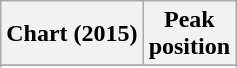<table class="wikitable">
<tr>
<th>Chart (2015)</th>
<th>Peak <br> position</th>
</tr>
<tr>
</tr>
<tr>
</tr>
</table>
